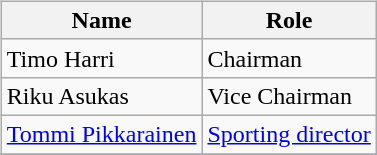<table>
<tr>
<td valign="top"><br><table class="wikitable">
<tr>
<th>Name</th>
<th>Role</th>
</tr>
<tr>
<td> Timo Harri</td>
<td>Chairman</td>
</tr>
<tr>
<td> Riku Asukas</td>
<td>Vice Chairman</td>
</tr>
<tr>
<td> <a href='#'>Tommi Pikkarainen</a></td>
<td><a href='#'>Sporting director</a></td>
</tr>
<tr>
</tr>
</table>
</td>
</tr>
</table>
